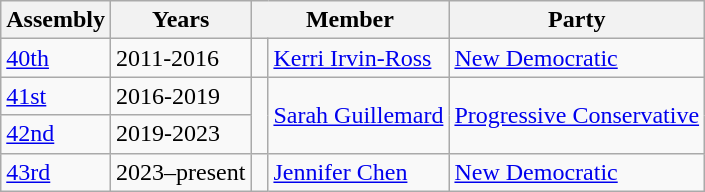<table class="wikitable">
<tr>
<th>Assembly</th>
<th>Years</th>
<th colspan="2">Member</th>
<th>Party<br></th>
</tr>
<tr>
<td><a href='#'>40th</a></td>
<td>2011-2016</td>
<td></td>
<td><a href='#'>Kerri Irvin-Ross</a></td>
<td><a href='#'>New Democratic</a></td>
</tr>
<tr>
<td><a href='#'>41st</a></td>
<td>2016-2019</td>
<td rowspan=2 ></td>
<td rowspan=2><a href='#'>Sarah Guillemard</a></td>
<td rowspan=2><a href='#'>Progressive Conservative</a></td>
</tr>
<tr>
<td><a href='#'>42nd</a></td>
<td>2019-2023</td>
</tr>
<tr>
<td><a href='#'>43rd</a></td>
<td>2023–present</td>
<td> </td>
<td><a href='#'>Jennifer Chen</a></td>
<td><a href='#'>New Democratic</a></td>
</tr>
</table>
